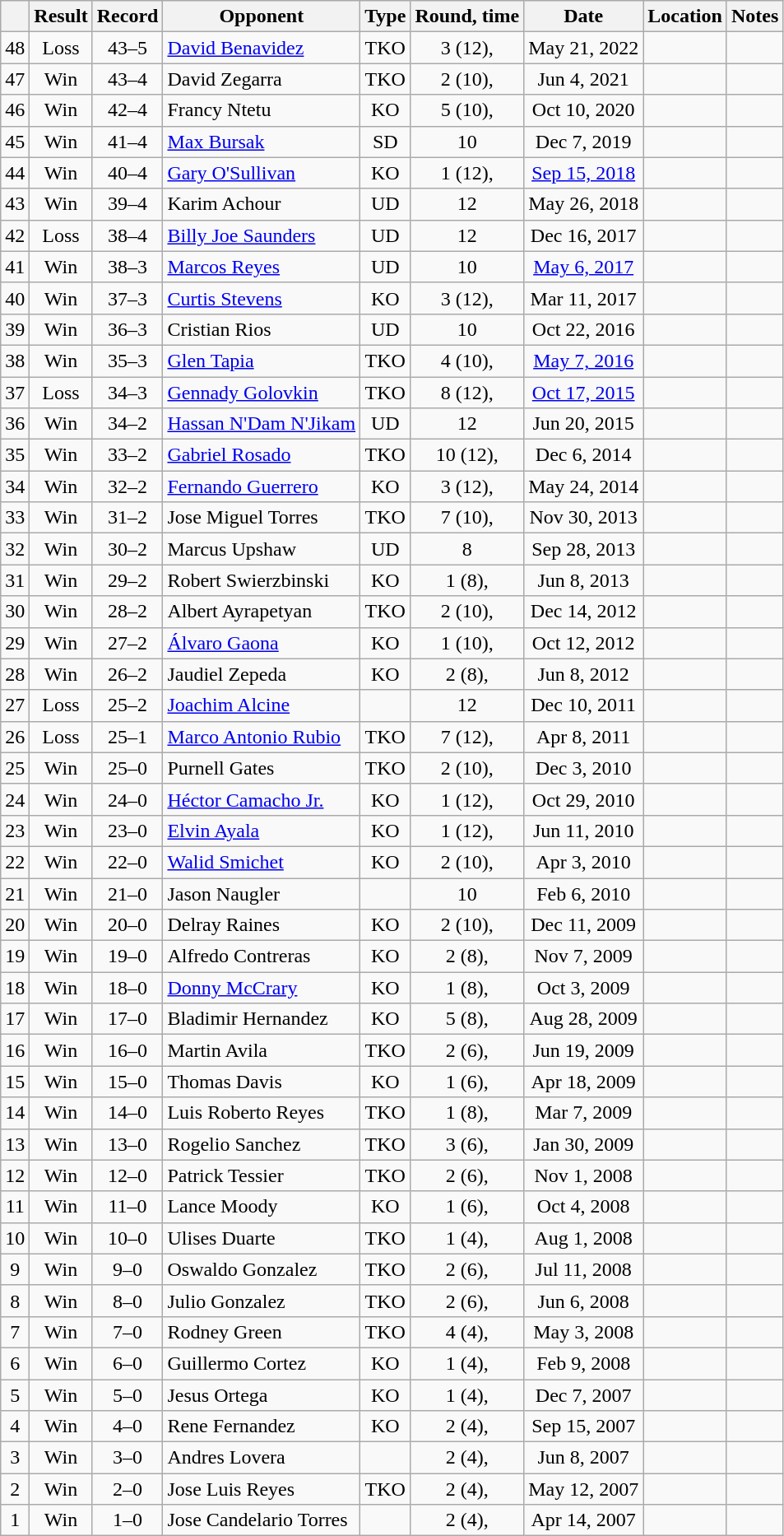<table class="wikitable" style="text-align:center">
<tr>
<th></th>
<th>Result</th>
<th>Record</th>
<th>Opponent</th>
<th>Type</th>
<th>Round, time</th>
<th>Date</th>
<th>Location</th>
<th>Notes</th>
</tr>
<tr>
<td>48</td>
<td>Loss</td>
<td>43–5</td>
<td style="text-align:left;"><a href='#'>David Benavidez</a></td>
<td>TKO</td>
<td>3 (12), </td>
<td>May 21, 2022</td>
<td style="text-align:left;"></td>
<td style="text-align:left;"></td>
</tr>
<tr>
<td>47</td>
<td>Win</td>
<td>43–4</td>
<td style="text-align:left;">David Zegarra</td>
<td>TKO</td>
<td>2 (10), </td>
<td>Jun 4, 2021</td>
<td style="text-align:left;"></td>
<td></td>
</tr>
<tr>
<td>46</td>
<td>Win</td>
<td>42–4</td>
<td style="text-align:left;">Francy Ntetu</td>
<td>KO</td>
<td>5 (10), </td>
<td>Oct 10, 2020</td>
<td style="text-align:left;"></td>
<td></td>
</tr>
<tr>
<td>45</td>
<td>Win</td>
<td>41–4</td>
<td style="text-align:left;"><a href='#'>Max Bursak</a></td>
<td>SD</td>
<td>10</td>
<td>Dec 7, 2019</td>
<td style="text-align:left;"></td>
<td></td>
</tr>
<tr>
<td>44</td>
<td>Win</td>
<td>40–4</td>
<td style="text-align:left;"><a href='#'>Gary O'Sullivan</a></td>
<td>KO</td>
<td>1 (12), </td>
<td><a href='#'>Sep 15, 2018</a></td>
<td style="text-align:left;"></td>
<td></td>
</tr>
<tr>
<td>43</td>
<td>Win</td>
<td>39–4</td>
<td style="text-align:left;">Karim Achour</td>
<td>UD</td>
<td>12</td>
<td>May 26, 2018</td>
<td style="text-align:left;"></td>
<td></td>
</tr>
<tr>
<td>42</td>
<td>Loss</td>
<td>38–4</td>
<td style="text-align:left;"><a href='#'>Billy Joe Saunders</a></td>
<td>UD</td>
<td>12</td>
<td>Dec 16, 2017</td>
<td style="text-align:left;"></td>
<td style="text-align:left;"></td>
</tr>
<tr>
<td>41</td>
<td>Win</td>
<td>38–3</td>
<td style="text-align:left;"><a href='#'>Marcos Reyes</a></td>
<td>UD</td>
<td>10</td>
<td><a href='#'>May 6, 2017</a></td>
<td style="text-align:left;"></td>
<td></td>
</tr>
<tr>
<td>40</td>
<td>Win</td>
<td>37–3</td>
<td style="text-align:left;"><a href='#'>Curtis Stevens</a></td>
<td>KO</td>
<td>3 (12), </td>
<td>Mar 11, 2017</td>
<td style="text-align:left;"></td>
<td style="text-align:left;"></td>
</tr>
<tr>
<td>39</td>
<td>Win</td>
<td>36–3</td>
<td style="text-align:left;">Cristian Rios</td>
<td>UD</td>
<td>10</td>
<td>Oct 22, 2016</td>
<td style="text-align:left;"></td>
<td></td>
</tr>
<tr>
<td>38</td>
<td>Win</td>
<td>35–3</td>
<td style="text-align:left;"><a href='#'>Glen Tapia</a></td>
<td>TKO</td>
<td>4 (10), </td>
<td><a href='#'>May 7, 2016</a></td>
<td style="text-align:left;"></td>
<td style="text-align:left;"></td>
</tr>
<tr>
<td>37</td>
<td>Loss</td>
<td>34–3</td>
<td style="text-align:left;"><a href='#'>Gennady Golovkin</a></td>
<td>TKO</td>
<td>8 (12), </td>
<td><a href='#'>Oct 17, 2015</a></td>
<td style="text-align:left;"></td>
<td style="text-align:left;"></td>
</tr>
<tr>
<td>36</td>
<td>Win</td>
<td>34–2</td>
<td style="text-align:left;"><a href='#'>Hassan N'Dam N'Jikam</a></td>
<td>UD</td>
<td>12</td>
<td>Jun 20, 2015</td>
<td style="text-align:left;"></td>
<td style="text-align:left;"></td>
</tr>
<tr>
<td>35</td>
<td>Win</td>
<td>33–2</td>
<td style="text-align:left;"><a href='#'>Gabriel Rosado</a></td>
<td>TKO</td>
<td>10 (12), </td>
<td>Dec 6, 2014</td>
<td style="text-align:left;"></td>
<td style="text-align:left;"></td>
</tr>
<tr>
<td>34</td>
<td>Win</td>
<td>32–2</td>
<td style="text-align:left;"><a href='#'>Fernando Guerrero</a></td>
<td>KO</td>
<td>3 (12), </td>
<td>May 24, 2014</td>
<td style="text-align:left;"></td>
<td style="text-align:left;"></td>
</tr>
<tr>
<td>33</td>
<td>Win</td>
<td>31–2</td>
<td style="text-align:left;">Jose Miguel Torres</td>
<td>TKO</td>
<td>7 (10), </td>
<td>Nov 30, 2013</td>
<td style="text-align:left;"></td>
<td></td>
</tr>
<tr>
<td>32</td>
<td>Win</td>
<td>30–2</td>
<td style="text-align:left;">Marcus Upshaw</td>
<td>UD</td>
<td>8</td>
<td>Sep 28, 2013</td>
<td style="text-align:left;"></td>
<td></td>
</tr>
<tr>
<td>31</td>
<td>Win</td>
<td>29–2</td>
<td style="text-align:left;">Robert Swierzbinski</td>
<td>KO</td>
<td>1 (8), </td>
<td>Jun 8, 2013</td>
<td style="text-align:left;"></td>
<td></td>
</tr>
<tr>
<td>30</td>
<td>Win</td>
<td>28–2</td>
<td style="text-align:left;">Albert Ayrapetyan</td>
<td>TKO</td>
<td>2 (10), </td>
<td>Dec 14, 2012</td>
<td style="text-align:left;"></td>
<td></td>
</tr>
<tr>
<td>29</td>
<td>Win</td>
<td>27–2</td>
<td style="text-align:left;"><a href='#'>Álvaro Gaona</a></td>
<td>KO</td>
<td>1 (10), </td>
<td>Oct 12, 2012</td>
<td style="text-align:left;"></td>
<td></td>
</tr>
<tr>
<td>28</td>
<td>Win</td>
<td>26–2</td>
<td style="text-align:left;">Jaudiel Zepeda</td>
<td>KO</td>
<td>2 (8), </td>
<td>Jun 8, 2012</td>
<td style="text-align:left;"></td>
<td></td>
</tr>
<tr>
<td>27</td>
<td>Loss</td>
<td>25–2</td>
<td style="text-align:left;"><a href='#'>Joachim Alcine</a></td>
<td></td>
<td>12</td>
<td>Dec 10, 2011</td>
<td style="text-align:left;"></td>
<td style="text-align:left;"></td>
</tr>
<tr>
<td>26</td>
<td>Loss</td>
<td>25–1</td>
<td style="text-align:left;"><a href='#'>Marco Antonio Rubio</a></td>
<td>TKO</td>
<td>7 (12), </td>
<td>Apr 8, 2011</td>
<td style="text-align:left;"></td>
<td></td>
</tr>
<tr>
<td>25</td>
<td>Win</td>
<td>25–0</td>
<td style="text-align:left;">Purnell Gates</td>
<td>TKO</td>
<td>2 (10), </td>
<td>Dec 3, 2010</td>
<td style="text-align:left;"></td>
<td></td>
</tr>
<tr>
<td>24</td>
<td>Win</td>
<td>24–0</td>
<td style="text-align:left;"><a href='#'>Héctor Camacho Jr.</a></td>
<td>KO</td>
<td>1 (12), </td>
<td>Oct 29, 2010</td>
<td style="text-align:left;"></td>
<td style="text-align:left;"></td>
</tr>
<tr>
<td>23</td>
<td>Win</td>
<td>23–0</td>
<td style="text-align:left;"><a href='#'>Elvin Ayala</a></td>
<td>KO</td>
<td>1 (12), </td>
<td>Jun 11, 2010</td>
<td style="text-align:left;"></td>
<td style="text-align:left;"></td>
</tr>
<tr>
<td>22</td>
<td>Win</td>
<td>22–0</td>
<td style="text-align:left;"><a href='#'>Walid Smichet</a></td>
<td>KO</td>
<td>2 (10), </td>
<td>Apr 3, 2010</td>
<td style="text-align:left;"></td>
<td style="text-align:left;"></td>
</tr>
<tr>
<td>21</td>
<td>Win</td>
<td>21–0</td>
<td style="text-align:left;">Jason Naugler</td>
<td></td>
<td>10</td>
<td>Feb 6, 2010</td>
<td style="text-align:left;"></td>
<td style="text-align:left;"></td>
</tr>
<tr>
<td>20</td>
<td>Win</td>
<td>20–0</td>
<td style="text-align:left;">Delray Raines</td>
<td>KO</td>
<td>2 (10), </td>
<td>Dec 11, 2009</td>
<td style="text-align:left;"></td>
<td style="text-align:left;"></td>
</tr>
<tr>
<td>19</td>
<td>Win</td>
<td>19–0</td>
<td style="text-align:left;">Alfredo Contreras</td>
<td>KO</td>
<td>2 (8), </td>
<td>Nov 7, 2009</td>
<td style="text-align:left;"></td>
<td></td>
</tr>
<tr>
<td>18</td>
<td>Win</td>
<td>18–0</td>
<td style="text-align:left;"><a href='#'>Donny McCrary</a></td>
<td>KO</td>
<td>1 (8), </td>
<td>Oct 3, 2009</td>
<td style="text-align:left;"></td>
<td></td>
</tr>
<tr>
<td>17</td>
<td>Win</td>
<td>17–0</td>
<td style="text-align:left;">Bladimir Hernandez</td>
<td>KO</td>
<td>5 (8), </td>
<td>Aug 28, 2009</td>
<td style="text-align:left;"></td>
<td></td>
</tr>
<tr>
<td>16</td>
<td>Win</td>
<td>16–0</td>
<td style="text-align:left;">Martin Avila</td>
<td>TKO</td>
<td>2 (6), </td>
<td>Jun 19, 2009</td>
<td style="text-align:left;"></td>
<td></td>
</tr>
<tr>
<td>15</td>
<td>Win</td>
<td>15–0</td>
<td style="text-align:left;">Thomas Davis</td>
<td>KO</td>
<td>1 (6), </td>
<td>Apr 18, 2009</td>
<td style="text-align:left;"></td>
<td></td>
</tr>
<tr>
<td>14</td>
<td>Win</td>
<td>14–0</td>
<td style="text-align:left;">Luis Roberto Reyes</td>
<td>TKO</td>
<td>1 (8), </td>
<td>Mar 7, 2009</td>
<td style="text-align:left;"></td>
<td></td>
</tr>
<tr>
<td>13</td>
<td>Win</td>
<td>13–0</td>
<td style="text-align:left;">Rogelio Sanchez</td>
<td>TKO</td>
<td>3 (6), </td>
<td>Jan 30, 2009</td>
<td style="text-align:left;"></td>
<td></td>
</tr>
<tr>
<td>12</td>
<td>Win</td>
<td>12–0</td>
<td style="text-align:left;">Patrick Tessier</td>
<td>TKO</td>
<td>2 (6), </td>
<td>Nov 1, 2008</td>
<td style="text-align:left;"></td>
<td style="text-align:left;"></td>
</tr>
<tr>
<td>11</td>
<td>Win</td>
<td>11–0</td>
<td style="text-align:left;">Lance Moody</td>
<td>KO</td>
<td>1 (6), </td>
<td>Oct 4, 2008</td>
<td style="text-align:left;"></td>
<td></td>
</tr>
<tr>
<td>10</td>
<td>Win</td>
<td>10–0</td>
<td style="text-align:left;">Ulises Duarte</td>
<td>TKO</td>
<td>1 (4), </td>
<td>Aug 1, 2008</td>
<td style="text-align:left;"></td>
<td></td>
</tr>
<tr>
<td>9</td>
<td>Win</td>
<td>9–0</td>
<td style="text-align:left;">Oswaldo Gonzalez</td>
<td>TKO</td>
<td>2 (6), </td>
<td>Jul 11, 2008</td>
<td style="text-align:left;"></td>
<td></td>
</tr>
<tr>
<td>8</td>
<td>Win</td>
<td>8–0</td>
<td style="text-align:left;">Julio Gonzalez</td>
<td>TKO</td>
<td>2 (6), </td>
<td>Jun 6, 2008</td>
<td style="text-align:left;"></td>
<td></td>
</tr>
<tr>
<td>7</td>
<td>Win</td>
<td>7–0</td>
<td style="text-align:left;">Rodney Green</td>
<td>TKO</td>
<td>4 (4), </td>
<td>May 3, 2008</td>
<td style="text-align:left;"></td>
<td></td>
</tr>
<tr>
<td>6</td>
<td>Win</td>
<td>6–0</td>
<td style="text-align:left;">Guillermo Cortez</td>
<td>KO</td>
<td>1 (4), </td>
<td>Feb 9, 2008</td>
<td style="text-align:left;"></td>
<td></td>
</tr>
<tr>
<td>5</td>
<td>Win</td>
<td>5–0</td>
<td style="text-align:left;">Jesus Ortega</td>
<td>KO</td>
<td>1 (4), </td>
<td>Dec 7, 2007</td>
<td style="text-align:left;"></td>
<td></td>
</tr>
<tr>
<td>4</td>
<td>Win</td>
<td>4–0</td>
<td style="text-align:left;">Rene Fernandez</td>
<td>KO</td>
<td>2 (4), </td>
<td>Sep 15, 2007</td>
<td style="text-align:left;"></td>
<td></td>
</tr>
<tr>
<td>3</td>
<td>Win</td>
<td>3–0</td>
<td style="text-align:left;">Andres Lovera</td>
<td></td>
<td>2 (4), </td>
<td>Jun 8, 2007</td>
<td style="text-align:left;"></td>
<td></td>
</tr>
<tr>
<td>2</td>
<td>Win</td>
<td>2–0</td>
<td style="text-align:left;">Jose Luis Reyes</td>
<td>TKO</td>
<td>2 (4), </td>
<td>May 12, 2007</td>
<td style="text-align:left;"></td>
<td></td>
</tr>
<tr>
<td>1</td>
<td>Win</td>
<td>1–0</td>
<td style="text-align:left;">Jose Candelario Torres</td>
<td></td>
<td>2 (4), </td>
<td>Apr 14, 2007</td>
<td style="text-align:left;"></td>
<td></td>
</tr>
</table>
